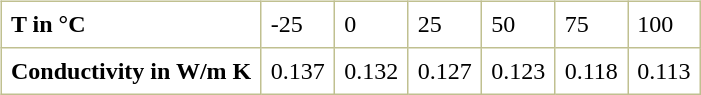<table>
<tr>
<td><br><table border="1" cellspacing="0" cellpadding="6" style="margin: 0 0 0 0.5em; background: white; border-collapse: collapse; border-color: #C0C090;">
<tr>
<td><strong>T in °C</strong></td>
<td>-25</td>
<td>0</td>
<td>25</td>
<td>50</td>
<td>75</td>
<td>100</td>
</tr>
<tr>
<td><strong>Conductivity in W/m K</strong></td>
<td>0.137</td>
<td>0.132</td>
<td>0.127</td>
<td>0.123</td>
<td>0.118</td>
<td>0.113</td>
</tr>
</table>
</td>
</tr>
</table>
